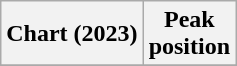<table class="wikitable sortable plainrowheaders" style="text-align:center">
<tr>
<th>Chart (2023)</th>
<th>Peak<br>position</th>
</tr>
<tr>
</tr>
</table>
